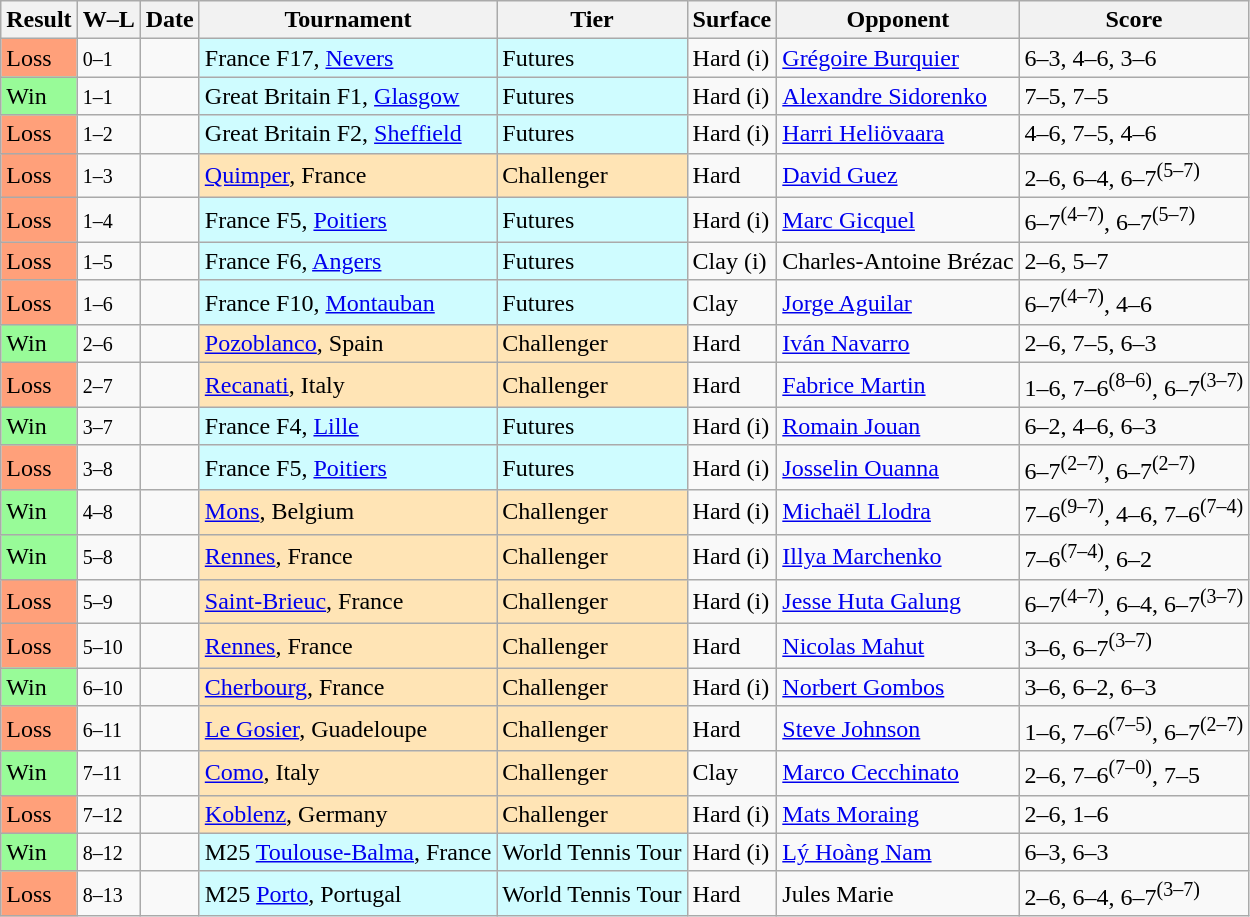<table class="sortable wikitable">
<tr>
<th>Result</th>
<th class="unsortable">W–L</th>
<th>Date</th>
<th>Tournament</th>
<th>Tier</th>
<th>Surface</th>
<th>Opponent</th>
<th class="unsortable">Score</th>
</tr>
<tr>
<td bgcolor=#FFA07A>Loss</td>
<td><small>0–1</small></td>
<td></td>
<td style="background:#cffcff;">France F17, <a href='#'>Nevers</a></td>
<td style="background:#cffcff;">Futures</td>
<td>Hard (i)</td>
<td> <a href='#'>Grégoire Burquier</a></td>
<td>6–3, 4–6, 3–6</td>
</tr>
<tr>
<td bgcolor=98FB98>Win</td>
<td><small>1–1</small></td>
<td></td>
<td style="background:#cffcff;">Great Britain F1, <a href='#'>Glasgow</a></td>
<td style="background:#cffcff;">Futures</td>
<td>Hard (i)</td>
<td> <a href='#'>Alexandre Sidorenko</a></td>
<td>7–5, 7–5</td>
</tr>
<tr>
<td bgcolor=#FFA07A>Loss</td>
<td><small>1–2</small></td>
<td></td>
<td style="background:#cffcff;">Great Britain F2, <a href='#'>Sheffield</a></td>
<td style="background:#cffcff;">Futures</td>
<td>Hard (i)</td>
<td> <a href='#'>Harri Heliövaara</a></td>
<td>4–6, 7–5, 4–6</td>
</tr>
<tr>
<td bgcolor=#FFA07A>Loss</td>
<td><small>1–3</small></td>
<td><a href='#'></a></td>
<td style="background:moccasin;"><a href='#'>Quimper</a>, France</td>
<td style="background:moccasin;">Challenger</td>
<td>Hard</td>
<td> <a href='#'>David Guez</a></td>
<td>2–6, 6–4, 6–7<sup>(5–7)</sup></td>
</tr>
<tr>
<td bgcolor=#FFA07A>Loss</td>
<td><small>1–4</small></td>
<td></td>
<td style="background:#cffcff;">France F5, <a href='#'>Poitiers</a></td>
<td style="background:#cffcff;">Futures</td>
<td>Hard (i)</td>
<td> <a href='#'>Marc Gicquel</a></td>
<td>6–7<sup>(4–7)</sup>, 6–7<sup>(5–7)</sup></td>
</tr>
<tr>
<td bgcolor=#FFA07A>Loss</td>
<td><small>1–5</small></td>
<td></td>
<td style="background:#cffcff;">France F6, <a href='#'>Angers</a></td>
<td style="background:#cffcff;">Futures</td>
<td>Clay (i)</td>
<td> Charles-Antoine Brézac</td>
<td>2–6, 5–7</td>
</tr>
<tr>
<td bgcolor=#FFA07A>Loss</td>
<td><small>1–6</small></td>
<td></td>
<td style="background:#cffcff;">France F10, <a href='#'>Montauban</a></td>
<td style="background:#cffcff;">Futures</td>
<td>Clay</td>
<td> <a href='#'>Jorge Aguilar</a></td>
<td>6–7<sup>(4–7)</sup>, 4–6</td>
</tr>
<tr>
<td bgcolor=98FB98>Win</td>
<td><small>2–6</small></td>
<td><a href='#'></a></td>
<td style="background:moccasin;"><a href='#'>Pozoblanco</a>, Spain</td>
<td style="background:moccasin;">Challenger</td>
<td>Hard</td>
<td> <a href='#'>Iván Navarro</a></td>
<td>2–6, 7–5, 6–3</td>
</tr>
<tr>
<td bgcolor=#FFA07A>Loss</td>
<td><small>2–7</small></td>
<td><a href='#'></a></td>
<td style="background:moccasin;"><a href='#'>Recanati</a>, Italy</td>
<td style="background:moccasin;">Challenger</td>
<td>Hard</td>
<td> <a href='#'>Fabrice Martin</a></td>
<td>1–6, 7–6<sup>(8–6)</sup>, 6–7<sup>(3–7)</sup></td>
</tr>
<tr>
<td bgcolor=98FB98>Win</td>
<td><small>3–7</small></td>
<td></td>
<td style="background:#cffcff;">France F4, <a href='#'>Lille</a></td>
<td style="background:#cffcff;">Futures</td>
<td>Hard (i)</td>
<td> <a href='#'>Romain Jouan</a></td>
<td>6–2, 4–6, 6–3</td>
</tr>
<tr>
<td bgcolor=#FFA07A>Loss</td>
<td><small>3–8</small></td>
<td></td>
<td style="background:#cffcff;">France F5, <a href='#'>Poitiers</a></td>
<td style="background:#cffcff;">Futures</td>
<td>Hard (i)</td>
<td> <a href='#'>Josselin Ouanna</a></td>
<td>6–7<sup>(2–7)</sup>, 6–7<sup>(2–7)</sup></td>
</tr>
<tr>
<td bgcolor=98FB98>Win</td>
<td><small>4–8</small></td>
<td><a href='#'></a></td>
<td style="background:moccasin;"><a href='#'>Mons</a>, Belgium</td>
<td style="background:moccasin;">Challenger</td>
<td>Hard (i)</td>
<td> <a href='#'>Michaël Llodra</a></td>
<td>7–6<sup>(9–7)</sup>, 4–6, 7–6<sup>(7–4)</sup></td>
</tr>
<tr>
<td bgcolor=98FB98>Win</td>
<td><small>5–8</small></td>
<td><a href='#'></a></td>
<td style="background:moccasin;"><a href='#'>Rennes</a>, France</td>
<td style="background:moccasin;">Challenger</td>
<td>Hard (i)</td>
<td> <a href='#'>Illya Marchenko</a></td>
<td>7–6<sup>(7–4)</sup>, 6–2</td>
</tr>
<tr>
<td bgcolor=#FFA07A>Loss</td>
<td><small>5–9</small></td>
<td><a href='#'></a></td>
<td style="background:moccasin;"><a href='#'>Saint-Brieuc</a>, France</td>
<td style="background:moccasin;">Challenger</td>
<td>Hard (i)</td>
<td> <a href='#'>Jesse Huta Galung</a></td>
<td>6–7<sup>(4–7)</sup>, 6–4, 6–7<sup>(3–7)</sup></td>
</tr>
<tr>
<td bgcolor=#FFA07A>Loss</td>
<td><small>5–10</small></td>
<td><a href='#'></a></td>
<td style="background:moccasin;"><a href='#'>Rennes</a>, France</td>
<td style="background:moccasin;">Challenger</td>
<td>Hard</td>
<td> <a href='#'>Nicolas Mahut</a></td>
<td>3–6, 6–7<sup>(3–7)</sup></td>
</tr>
<tr>
<td bgcolor=98FB98>Win</td>
<td><small>6–10</small></td>
<td><a href='#'></a></td>
<td style="background:moccasin;"><a href='#'>Cherbourg</a>, France</td>
<td style="background:moccasin;">Challenger</td>
<td>Hard (i)</td>
<td> <a href='#'>Norbert Gombos</a></td>
<td>3–6, 6–2, 6–3</td>
</tr>
<tr>
<td bgcolor=#FFA07A>Loss</td>
<td><small>6–11</small></td>
<td><a href='#'></a></td>
<td style="background:moccasin;"><a href='#'>Le Gosier</a>, Guadeloupe</td>
<td style="background:moccasin;">Challenger</td>
<td>Hard</td>
<td> <a href='#'>Steve Johnson</a></td>
<td>1–6, 7–6<sup>(7–5)</sup>, 6–7<sup>(2–7)</sup></td>
</tr>
<tr>
<td bgcolor=98FB98>Win</td>
<td><small>7–11</small></td>
<td><a href='#'></a></td>
<td style="background:moccasin;"><a href='#'>Como</a>, Italy</td>
<td style="background:moccasin;">Challenger</td>
<td>Clay</td>
<td> <a href='#'>Marco Cecchinato</a></td>
<td>2–6, 7–6<sup>(7–0)</sup>, 7–5</td>
</tr>
<tr>
<td bgcolor=#FFA07A>Loss</td>
<td><small>7–12</small></td>
<td><a href='#'></a></td>
<td style="background:moccasin;"><a href='#'>Koblenz</a>, Germany</td>
<td style="background:moccasin;">Challenger</td>
<td>Hard (i)</td>
<td> <a href='#'>Mats Moraing</a></td>
<td>2–6, 1–6</td>
</tr>
<tr>
<td bgcolor=98FB98>Win</td>
<td><small>8–12</small></td>
<td></td>
<td style="background:#cffcff;">M25 <a href='#'>Toulouse-Balma</a>, France</td>
<td style="background:#cffcff;">World Tennis Tour</td>
<td>Hard (i)</td>
<td> <a href='#'>Lý Hoàng Nam</a></td>
<td>6–3, 6–3</td>
</tr>
<tr>
<td bgcolor=#FFA07A>Loss</td>
<td><small>8–13</small></td>
<td></td>
<td style="background:#cffcff;">M25 <a href='#'>Porto</a>, Portugal</td>
<td style="background:#cffcff;">World Tennis Tour</td>
<td>Hard</td>
<td> Jules Marie</td>
<td>2–6, 6–4, 6–7<sup>(3–7)</sup></td>
</tr>
</table>
